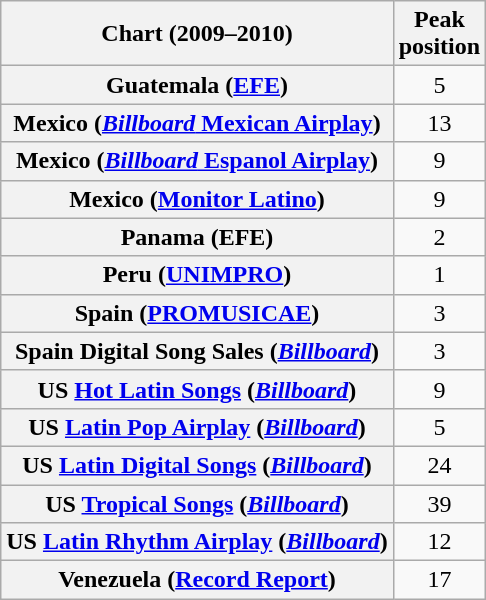<table class="wikitable plainrowheaders" style="text-align:center;">
<tr>
<th align="left">Chart (2009–2010)</th>
<th align="left">Peak<br>position</th>
</tr>
<tr>
<th scope="row">Guatemala (<a href='#'>EFE</a>)</th>
<td>5</td>
</tr>
<tr>
<th scope="row">Mexico (<a href='#'><em>Billboard</em> Mexican Airplay</a>) </th>
<td align="center">13</td>
</tr>
<tr>
<th scope="row">Mexico (<a href='#'><em>Billboard</em> Espanol Airplay</a>)</th>
<td align="center">9</td>
</tr>
<tr>
<th scope="row">Mexico (<a href='#'>Monitor Latino</a>)</th>
<td align="center">9</td>
</tr>
<tr>
<th scope="row">Panama (EFE)</th>
<td align="center">2</td>
</tr>
<tr>
<th scope="row">Peru (<a href='#'>UNIMPRO</a>)</th>
<td align="center">1</td>
</tr>
<tr>
<th scope="row">Spain (<a href='#'>PROMUSICAE</a>)</th>
<td align="center">3</td>
</tr>
<tr>
<th scope="row">Spain Digital Song Sales (<em><a href='#'>Billboard</a></em>)</th>
<td align="center">3</td>
</tr>
<tr>
<th scope="row">US <a href='#'>Hot Latin Songs</a> (<em><a href='#'>Billboard</a></em>)</th>
<td align="center">9</td>
</tr>
<tr>
<th scope="row">US <a href='#'>Latin Pop Airplay</a> (<em><a href='#'>Billboard</a></em>)</th>
<td align="center">5</td>
</tr>
<tr>
<th scope="row">US <a href='#'>Latin Digital Songs</a> (<em><a href='#'>Billboard</a></em>)</th>
<td align="center">24</td>
</tr>
<tr>
<th scope="row">US <a href='#'>Tropical Songs</a> (<em><a href='#'>Billboard</a></em>)</th>
<td align="center">39</td>
</tr>
<tr>
<th scope="row">US <a href='#'>Latin Rhythm Airplay</a> (<em><a href='#'>Billboard</a></em>)</th>
<td align="center">12</td>
</tr>
<tr>
<th scope="row">Venezuela (<a href='#'>Record Report</a>)</th>
<td align="center">17</td>
</tr>
</table>
